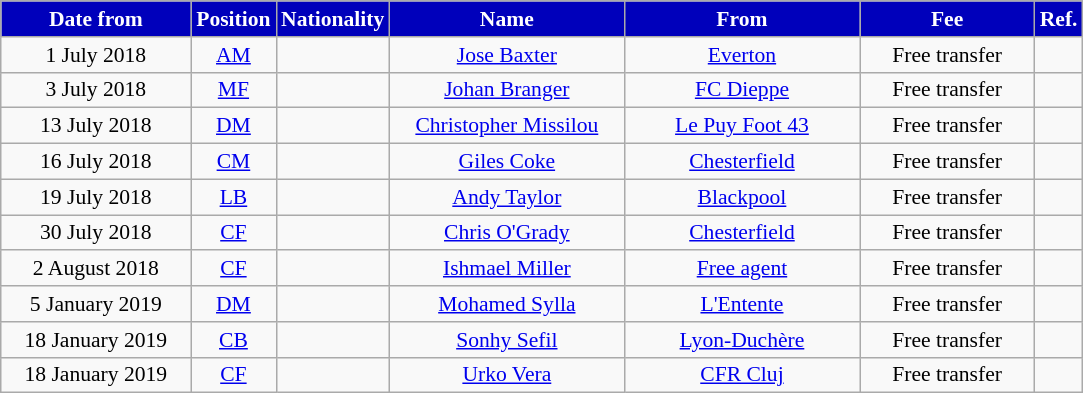<table class="wikitable"  style="text-align:center; font-size:90%; ">
<tr>
<th style="background:#0000BB; color:white; width:120px;">Date from</th>
<th style="background:#0000BB; color:white; width:50px;">Position</th>
<th style="background:#0000BB; color:white; width:50px;">Nationality</th>
<th style="background:#0000BB; color:white; width:150px;">Name</th>
<th style="background:#0000BB; color:white; width:150px;">From</th>
<th style="background:#0000BB; color:white; width:110px;">Fee</th>
<th style="background:#0000BB; color:white; width:25px;">Ref.</th>
</tr>
<tr>
<td>1 July 2018</td>
<td><a href='#'>AM</a></td>
<td></td>
<td><a href='#'>Jose Baxter</a></td>
<td><a href='#'>Everton</a></td>
<td>Free transfer</td>
<td></td>
</tr>
<tr>
<td>3 July 2018</td>
<td><a href='#'>MF</a></td>
<td></td>
<td><a href='#'>Johan Branger</a></td>
<td> <a href='#'>FC Dieppe</a></td>
<td>Free transfer</td>
<td></td>
</tr>
<tr>
<td>13 July 2018</td>
<td><a href='#'>DM</a></td>
<td></td>
<td><a href='#'>Christopher Missilou</a></td>
<td> <a href='#'>Le Puy Foot 43</a></td>
<td>Free transfer</td>
<td></td>
</tr>
<tr>
<td>16 July 2018</td>
<td><a href='#'>CM</a></td>
<td></td>
<td><a href='#'>Giles Coke</a></td>
<td><a href='#'>Chesterfield</a></td>
<td>Free transfer</td>
<td></td>
</tr>
<tr>
<td>19 July 2018</td>
<td><a href='#'>LB</a></td>
<td></td>
<td><a href='#'>Andy Taylor</a></td>
<td><a href='#'>Blackpool</a></td>
<td>Free transfer</td>
<td></td>
</tr>
<tr>
<td>30 July 2018</td>
<td><a href='#'>CF</a></td>
<td></td>
<td><a href='#'>Chris O'Grady</a></td>
<td><a href='#'>Chesterfield</a></td>
<td>Free transfer</td>
<td></td>
</tr>
<tr>
<td>2 August 2018</td>
<td><a href='#'>CF</a></td>
<td></td>
<td><a href='#'>Ishmael Miller</a></td>
<td><a href='#'>Free agent</a></td>
<td>Free transfer</td>
<td></td>
</tr>
<tr>
<td>5 January 2019</td>
<td><a href='#'>DM</a></td>
<td></td>
<td><a href='#'>Mohamed Sylla</a></td>
<td> <a href='#'>L'Entente</a></td>
<td>Free transfer</td>
<td></td>
</tr>
<tr>
<td>18 January 2019</td>
<td><a href='#'>CB</a></td>
<td></td>
<td><a href='#'>Sonhy Sefil</a></td>
<td> <a href='#'>Lyon-Duchère</a></td>
<td>Free transfer</td>
<td></td>
</tr>
<tr>
<td>18 January 2019</td>
<td><a href='#'>CF</a></td>
<td></td>
<td><a href='#'>Urko Vera</a></td>
<td> <a href='#'>CFR Cluj</a></td>
<td>Free transfer</td>
<td></td>
</tr>
</table>
